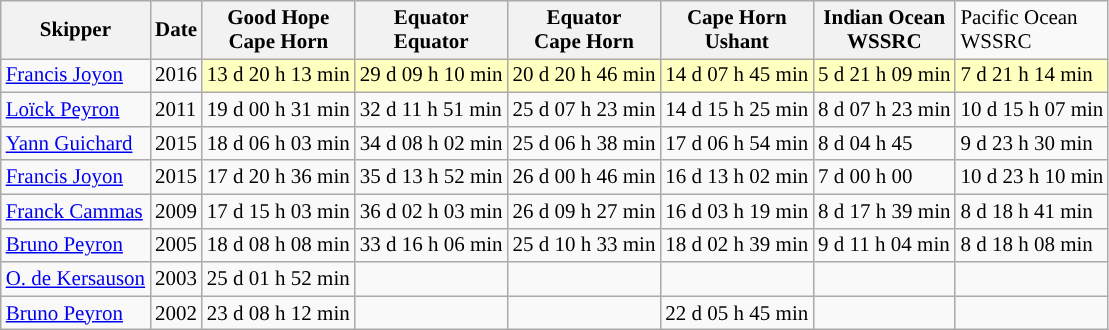<table class="wikitable alternance sortable " style="font-size:14px">
<tr>
<th>Skipper</th>
<th>Date</th>
<th>Good Hope<br>Cape Horn</th>
<th>Equator<br>Equator</th>
<th>Equator<br>Cape Horn</th>
<th>Cape Horn<br>Ushant</th>
<th>Indian Ocean<br>WSSRC</th>
<td>Pacific Ocean<br>WSSRC</td>
</tr>
<tr>
<td><a href='#'>Francis Joyon</a></td>
<td>2016</td>
<td style="background:#ffffbf;">13 d 20 h 13 min</td>
<td style="background:#ffffbf;">29 d 09 h 10 min</td>
<td style="background:#ffffbf;">20 d 20 h 46 min</td>
<td style="background:#ffffbf;">14 d 07 h 45 min</td>
<td style="background:#ffffbf;">5 d 21 h 09 min</td>
<td style="background:#ffffbf;">7 d 21 h 14 min</td>
</tr>
<tr>
<td><a href='#'>Loïck Peyron</a></td>
<td>2011</td>
<td>19 d 00 h 31 min</td>
<td>32 d 11 h 51 min</td>
<td>25 d 07 h 23 min</td>
<td>14 d 15 h 25 min</td>
<td>8 d 07 h 23 min</td>
<td>10 d 15 h 07 min</td>
</tr>
<tr>
<td><a href='#'>Yann Guichard</a></td>
<td>2015</td>
<td>18 d 06 h 03 min</td>
<td>34 d 08 h 02 min</td>
<td>25 d 06 h 38 min</td>
<td>17 d 06 h 54 min</td>
<td>8 d 04 h 45</td>
<td>9 d 23 h 30 min</td>
</tr>
<tr>
<td><a href='#'>Francis Joyon</a></td>
<td>2015</td>
<td>17 d 20 h 36 min</td>
<td>35 d 13 h 52 min</td>
<td>26 d 00 h 46 min</td>
<td>16 d 13 h 02 min</td>
<td>7 d 00 h 00</td>
<td>10 d 23 h 10 min</td>
</tr>
<tr>
<td><a href='#'>Franck Cammas</a></td>
<td>2009</td>
<td>17 d 15 h 03 min</td>
<td>36 d 02 h 03 min</td>
<td>26 d 09 h 27 min</td>
<td>16 d 03 h 19 min</td>
<td>8 d 17 h 39 min</td>
<td>8 d 18 h 41 min</td>
</tr>
<tr>
<td><a href='#'>Bruno Peyron</a></td>
<td>2005</td>
<td>18 d 08 h 08 min</td>
<td>33 d 16 h 06 min</td>
<td>25 d 10 h 33 min</td>
<td>18 d 02 h 39 min</td>
<td>9 d 11 h 04 min</td>
<td>8 d 18 h 08 min</td>
</tr>
<tr>
<td><a href='#'>O. de Kersauson</a></td>
<td>2003</td>
<td>25 d 01 h 52 min</td>
<td></td>
<td></td>
<td></td>
<td></td>
<td></td>
</tr>
<tr>
<td><a href='#'>Bruno Peyron</a></td>
<td>2002</td>
<td>23 d 08 h 12 min</td>
<td></td>
<td></td>
<td>22 d 05 h 45 min</td>
<td></td>
<td></td>
</tr>
</table>
